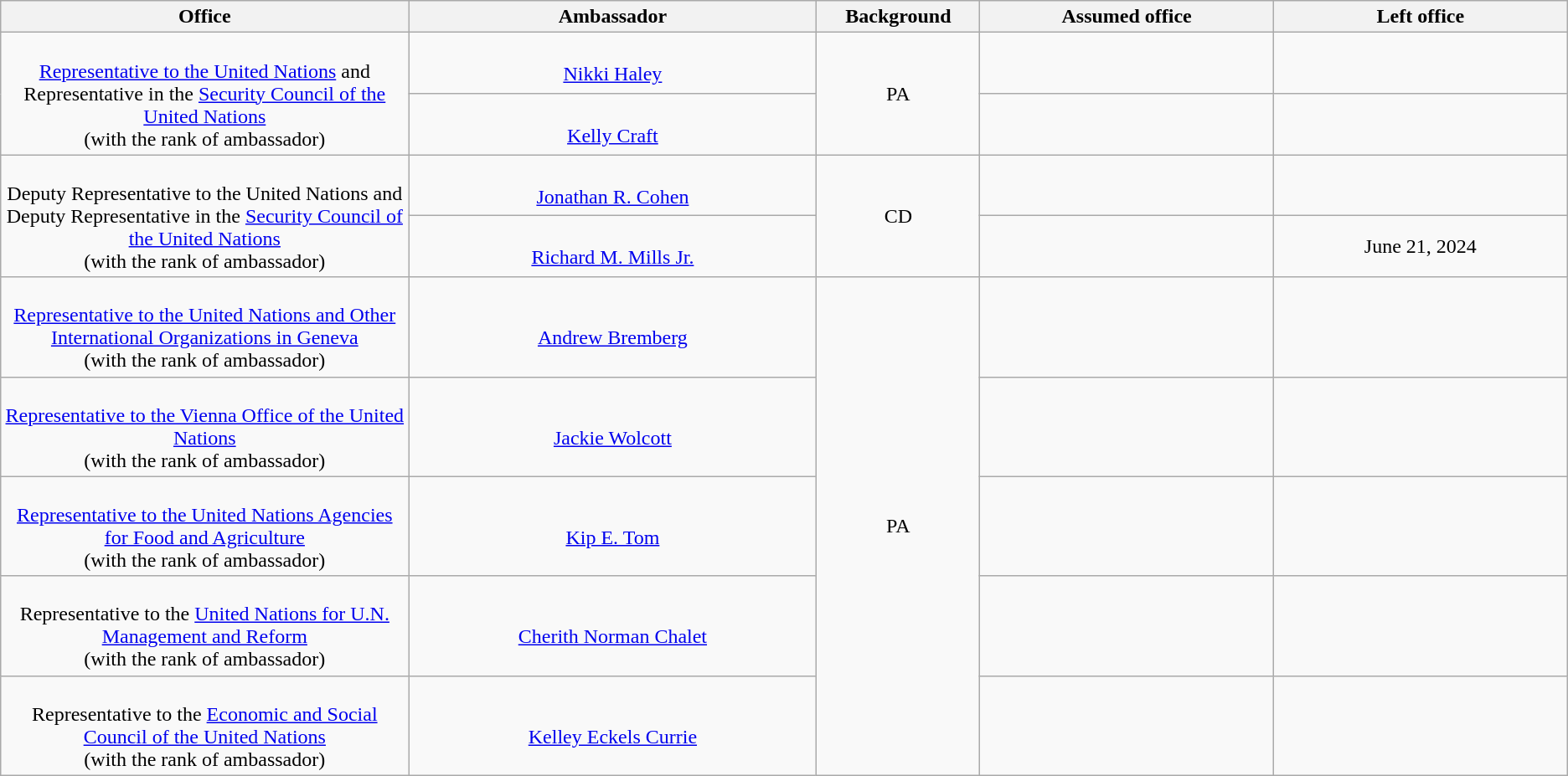<table class="wikitable sortable" style="text-align:center">
<tr>
<th style="width:25%;">Office</th>
<th style="width:25%;">Ambassador</th>
<th style="width:10%;">Background</th>
<th style="width:18%;">Assumed office</th>
<th style="width:18%;">Left office</th>
</tr>
<tr>
<td rowspan="2"><br><a href='#'>Representative to the United Nations</a> and<br>Representative in the <a href='#'>Security Council of the United Nations</a><br>(with the rank of ambassador)</td>
<td data-sort-value=Haley, Nikki><br><a href='#'>Nikki Haley</a></td>
<td rowspan="2">PA</td>
<td><br></td>
<td></td>
</tr>
<tr>
<td data-sort-value=Craft, Kelly><br><a href='#'>Kelly Craft</a></td>
<td><br></td>
<td></td>
</tr>
<tr>
<td rowspan="2"><br>Deputy Representative to the United Nations and<br>Deputy Representative in the <a href='#'>Security Council of the United Nations</a><br>(with the rank of ambassador)</td>
<td data-sort-value=Cohen, Jonathan R.><br><a href='#'>Jonathan R. Cohen</a></td>
<td rowspan="2">CD</td>
<td><br></td>
<td></td>
</tr>
<tr>
<td data-sort-value=Mills, Richard M. Jr.><br><a href='#'>Richard M. Mills Jr.</a></td>
<td><br></td>
<td>June 21, 2024</td>
</tr>
<tr>
<td><br><a href='#'>Representative to the United Nations and Other International Organizations in Geneva</a><br>(with the rank of ambassador)</td>
<td data-sort-value=Bremberg, Andrew><br><a href='#'>Andrew Bremberg</a></td>
<td rowspan="5">PA</td>
<td><br></td>
<td></td>
</tr>
<tr>
<td><br><a href='#'>Representative to the Vienna Office of the United Nations</a><br>(with the rank of ambassador)</td>
<td data-sort-value=Wolcott, Jackie><br><a href='#'>Jackie Wolcott</a></td>
<td><br></td>
<td></td>
</tr>
<tr>
<td><br><a href='#'>Representative to the United Nations Agencies for Food and Agriculture</a><br>(with the rank of ambassador)</td>
<td data-sort-value=Tom, Kip E.><br><a href='#'>Kip E. Tom</a></td>
<td><br></td>
<td></td>
</tr>
<tr>
<td><br>Representative to the <a href='#'>United Nations for U.N. Management and Reform</a><br>(with the rank of ambassador)</td>
<td data-sort-value=Chalet, Cherith Norman><br><a href='#'>Cherith Norman Chalet</a></td>
<td><br></td>
<td></td>
</tr>
<tr>
<td><br>Representative to the <a href='#'>Economic and Social Council of the United Nations</a><br>(with the rank of ambassador)</td>
<td data-sort-value=Currie, Kelley Eckels><br><a href='#'>Kelley Eckels Currie</a></td>
<td><br></td>
<td></td>
</tr>
</table>
